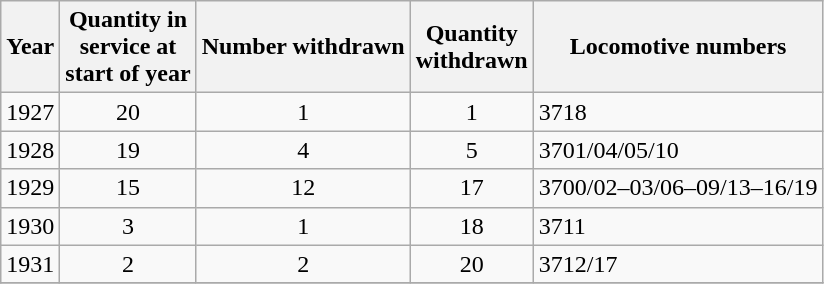<table class="wikitable" style=text-align:center>
<tr>
<th>Year</th>
<th>Quantity in<br>service at<br>start of year</th>
<th>Number withdrawn</th>
<th>Quantity<br>withdrawn</th>
<th>Locomotive numbers</th>
</tr>
<tr>
<td>1927</td>
<td>20</td>
<td>1</td>
<td>1</td>
<td align=left>3718</td>
</tr>
<tr>
<td>1928</td>
<td>19</td>
<td>4</td>
<td>5</td>
<td align=left>3701/04/05/10</td>
</tr>
<tr>
<td>1929</td>
<td>15</td>
<td>12</td>
<td>17</td>
<td align=left>3700/02–03/06–09/13–16/19</td>
</tr>
<tr>
<td>1930</td>
<td>3</td>
<td>1</td>
<td>18</td>
<td align=left>3711</td>
</tr>
<tr>
<td>1931</td>
<td>2</td>
<td>2</td>
<td>20</td>
<td align=left>3712/17</td>
</tr>
<tr>
</tr>
</table>
